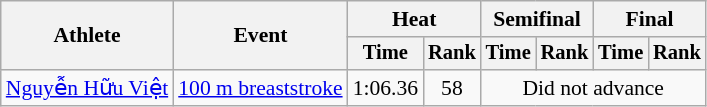<table class=wikitable style="font-size:90%">
<tr>
<th rowspan="2">Athlete</th>
<th rowspan="2">Event</th>
<th colspan="2">Heat</th>
<th colspan="2">Semifinal</th>
<th colspan="2">Final</th>
</tr>
<tr style="font-size:95%">
<th>Time</th>
<th>Rank</th>
<th>Time</th>
<th>Rank</th>
<th>Time</th>
<th>Rank</th>
</tr>
<tr align=center>
<td align=left><a href='#'>Nguyễn Hữu Việt</a></td>
<td align=left><a href='#'>100 m breaststroke</a></td>
<td>1:06.36</td>
<td>58</td>
<td colspan=4>Did not advance</td>
</tr>
</table>
